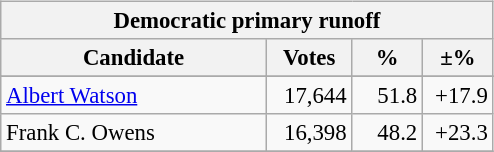<table class="wikitable" align="left" style="margin: 1em 1em 1em 0; font-size: 95%;">
<tr>
<th colspan="4">Democratic primary runoff</th>
</tr>
<tr>
<th colspan="1" style="width: 170px">Candidate</th>
<th style="width: 50px">Votes</th>
<th style="width: 40px">%</th>
<th style="width: 40px">±%</th>
</tr>
<tr>
</tr>
<tr>
<td><a href='#'>Albert Watson</a></td>
<td align="right">17,644</td>
<td align="right">51.8</td>
<td align="right">+17.9</td>
</tr>
<tr>
<td>Frank C. Owens</td>
<td align="right">16,398</td>
<td align="right">48.2</td>
<td align="right">+23.3</td>
</tr>
<tr>
</tr>
</table>
